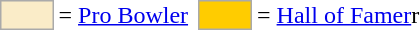<table>
<tr>
<td style="background-color:#faecc8; border:1px solid #aaaaaa; width:2em;"></td>
<td>= <a href='#'>Pro Bowler</a></td>
<td></td>
<td style="background-color:#FFCC00; border:1px solid #aaaaaa; width:2em;"></td>
<td>= <a href='#'>Hall of Famer</a>r</td>
</tr>
</table>
